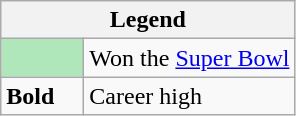<table class="wikitable">
<tr>
<th colspan="2">Legend</th>
</tr>
<tr>
<td style="background:#afe6ba; width:3em;"></td>
<td>Won the <a href='#'>Super Bowl</a></td>
</tr>
<tr>
<td><strong>Bold</strong></td>
<td>Career high</td>
</tr>
</table>
